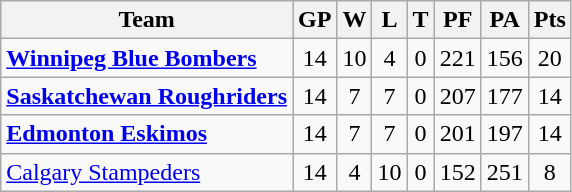<table class="wikitable">
<tr>
<th>Team</th>
<th>GP</th>
<th>W</th>
<th>L</th>
<th>T</th>
<th>PF</th>
<th>PA</th>
<th>Pts</th>
</tr>
<tr align="center">
<td align="left"><strong><a href='#'>Winnipeg Blue Bombers</a></strong></td>
<td>14</td>
<td>10</td>
<td>4</td>
<td>0</td>
<td>221</td>
<td>156</td>
<td>20</td>
</tr>
<tr align="center">
<td align="left"><strong><a href='#'>Saskatchewan Roughriders</a></strong></td>
<td>14</td>
<td>7</td>
<td>7</td>
<td>0</td>
<td>207</td>
<td>177</td>
<td>14</td>
</tr>
<tr align="center">
<td align="left"><strong><a href='#'>Edmonton Eskimos</a></strong></td>
<td>14</td>
<td>7</td>
<td>7</td>
<td>0</td>
<td>201</td>
<td>197</td>
<td>14</td>
</tr>
<tr align="center">
<td align="left"><a href='#'>Calgary Stampeders</a></td>
<td>14</td>
<td>4</td>
<td>10</td>
<td>0</td>
<td>152</td>
<td>251</td>
<td>8</td>
</tr>
</table>
